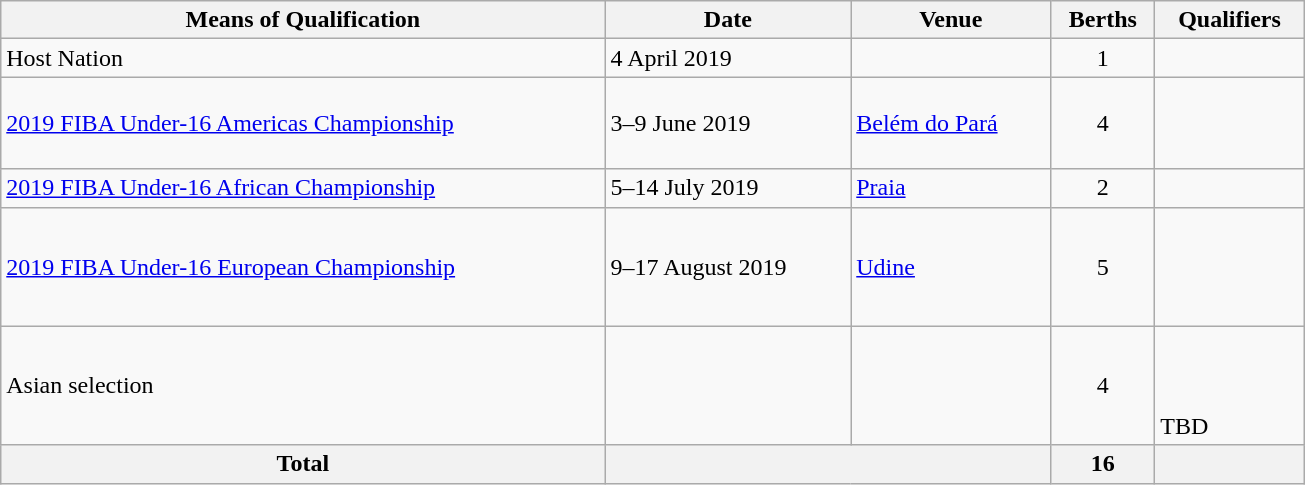<table class="wikitable" style="width:870px;">
<tr>
<th>Means of Qualification</th>
<th>Date</th>
<th>Venue</th>
<th>Berths</th>
<th>Qualifiers</th>
</tr>
<tr>
<td>Host Nation</td>
<td>4 April 2019</td>
<td></td>
<td style="text-align:center;">1</td>
<td></td>
</tr>
<tr>
<td><a href='#'>2019 FIBA Under-16 Americas Championship</a></td>
<td>3–9 June 2019</td>
<td> <a href='#'>Belém do Pará</a></td>
<td style="text-align:center;">4</td>
<td><br><br><br></td>
</tr>
<tr>
<td><a href='#'>2019 FIBA Under-16 African Championship</a></td>
<td>5–14 July 2019</td>
<td> <a href='#'>Praia</a></td>
<td style="text-align:center;">2</td>
<td><br></td>
</tr>
<tr>
<td><a href='#'>2019 FIBA Under-16 European Championship</a></td>
<td>9–17 August 2019</td>
<td> <a href='#'>Udine</a></td>
<td style="text-align:center;">5</td>
<td><br><br><br><br></td>
</tr>
<tr>
<td>Asian selection</td>
<td></td>
<td></td>
<td style="text-align:center;">4</td>
<td><br><br><br>TBD</td>
</tr>
<tr>
<th>Total</th>
<th colspan="2"></th>
<th>16</th>
<th></th>
</tr>
</table>
